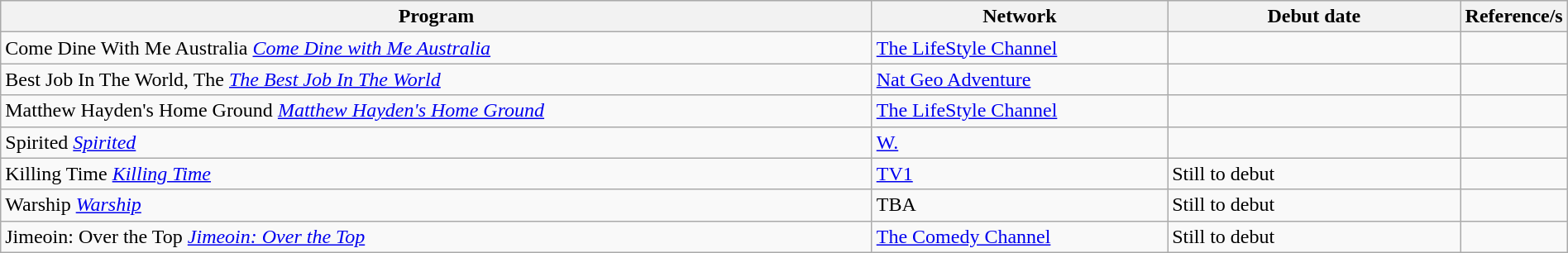<table class="wikitable sortable" width="100%">
<tr bgcolor="#efefef">
<th width=60%>Program</th>
<th width=20%>Network</th>
<th width=20%>Debut date</th>
<th class="unsortable">Reference/s</th>
</tr>
<tr>
<td><span>Come Dine With Me Australia</span> <em><a href='#'>Come Dine with Me Australia</a></em></td>
<td><a href='#'>The LifeStyle Channel</a></td>
<td></td>
<td></td>
</tr>
<tr>
<td><span>Best Job In The World, The</span> <em><a href='#'>The Best Job In The World</a></em></td>
<td><a href='#'>Nat Geo Adventure</a></td>
<td></td>
<td></td>
</tr>
<tr>
<td><span>Matthew Hayden's Home Ground</span> <em><a href='#'>Matthew Hayden's Home Ground</a></em></td>
<td><a href='#'>The LifeStyle Channel</a></td>
<td></td>
<td></td>
</tr>
<tr>
<td><span>Spirited</span> <em><a href='#'>Spirited</a></em></td>
<td><a href='#'>W.</a></td>
<td></td>
<td></td>
</tr>
<tr>
<td><span>Killing Time</span> <em><a href='#'>Killing Time</a></em></td>
<td><a href='#'>TV1</a></td>
<td>Still to debut</td>
<td></td>
</tr>
<tr>
<td><span>Warship</span> <em><a href='#'>Warship</a></em></td>
<td>TBA</td>
<td>Still to debut</td>
<td></td>
</tr>
<tr>
<td><span>Jimeoin: Over the Top</span> <em><a href='#'>Jimeoin: Over the Top</a></em></td>
<td><a href='#'>The Comedy Channel</a></td>
<td>Still to debut</td>
<td></td>
</tr>
</table>
